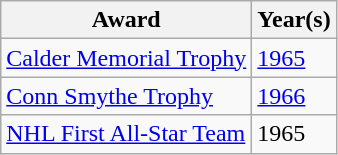<table class="wikitable">
<tr>
<th>Award</th>
<th>Year(s)</th>
</tr>
<tr>
<td><a href='#'>Calder Memorial Trophy</a></td>
<td><a href='#'>1965</a></td>
</tr>
<tr>
<td><a href='#'>Conn Smythe Trophy</a></td>
<td><a href='#'>1966</a></td>
</tr>
<tr>
<td><a href='#'>NHL First All-Star Team</a></td>
<td>1965</td>
</tr>
</table>
